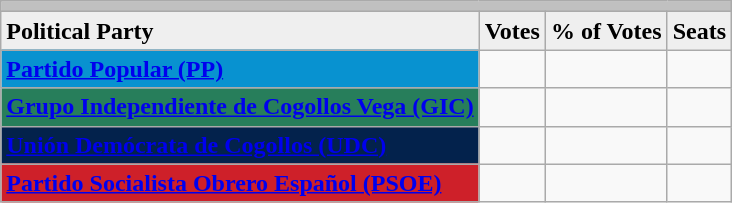<table class="wikitable" border="1">
<tr ---->
<td colspan="5" bgcolor="#C0C0C0"></td>
</tr>
<tr ---->
<td bgcolor="#EFEFEF"><strong>Political Party</strong></td>
<td bgcolor="#EFEFEF"><strong>Votes</strong></td>
<td bgcolor="#EFEFEF"><strong>% of Votes</strong></td>
<td bgcolor="#EFEFEF"><strong>Seats</strong></td>
</tr>
<tr ---->
<td bgcolor="#0892D0"><strong><a href='#'><span>Partido Popular (PP)</span></a> </strong></td>
<td></td>
<td></td>
<td></td>
</tr>
<tr ---->
<td bgcolor="#277E5B"><strong><a href='#'><span>Grupo Independiente de Cogollos Vega (GIC)</span></a></strong></td>
<td></td>
<td></td>
<td></td>
</tr>
<tr ---->
<td bgcolor="#03224C"><strong><a href='#'><span>Unión Demócrata de Cogollos (UDC)</span></a></strong></td>
<td></td>
<td></td>
<td></td>
</tr>
<tr ---->
<td bgcolor="#CE2029"><strong><a href='#'><span>Partido Socialista Obrero Español (PSOE)</span></a></strong></td>
<td></td>
<td></td>
<td></td>
</tr>
</table>
